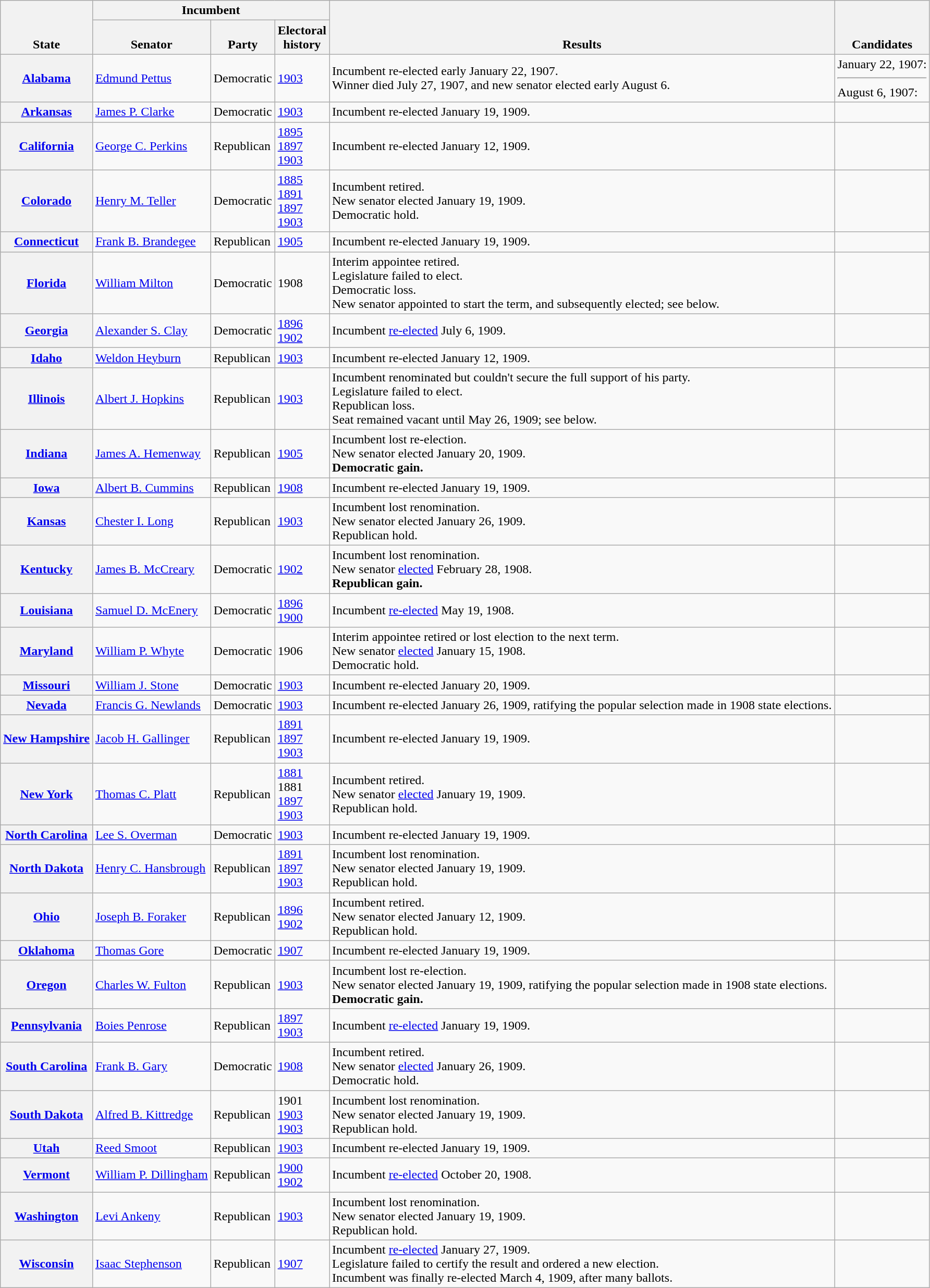<table class=wikitable>
<tr valign=bottom>
<th rowspan=2>State</th>
<th colspan=3>Incumbent</th>
<th rowspan=2>Results</th>
<th rowspan=2>Candidates</th>
</tr>
<tr valign=bottom>
<th>Senator</th>
<th>Party</th>
<th>Electoral<br>history</th>
</tr>
<tr>
<th><a href='#'>Alabama</a></th>
<td><a href='#'>Edmund Pettus</a></td>
<td>Democratic</td>
<td><a href='#'>1903</a></td>
<td>Incumbent  re-elected early January 22, 1907.<br>Winner died July 27, 1907, and new senator elected early August 6.</td>
<td nowrap>January 22, 1907: <hr>August 6, 1907: </td>
</tr>
<tr>
<th><a href='#'>Arkansas</a></th>
<td><a href='#'>James P. Clarke</a></td>
<td>Democratic</td>
<td><a href='#'>1903</a></td>
<td>Incumbent re-elected January 19, 1909.</td>
<td nowrap></td>
</tr>
<tr>
<th><a href='#'>California</a></th>
<td><a href='#'>George C. Perkins</a></td>
<td>Republican</td>
<td><a href='#'>1895 </a><br><a href='#'>1897</a><br><a href='#'>1903</a></td>
<td>Incumbent re-elected  January 12, 1909.</td>
<td nowrap></td>
</tr>
<tr>
<th><a href='#'>Colorado</a></th>
<td><a href='#'>Henry M. Teller</a></td>
<td>Democratic</td>
<td><a href='#'>1885</a><br><a href='#'>1891</a><br><a href='#'>1897</a><br><a href='#'>1903</a></td>
<td>Incumbent retired.<br>New senator elected January 19, 1909.<br>Democratic hold.</td>
<td nowrap></td>
</tr>
<tr>
<th><a href='#'>Connecticut</a></th>
<td><a href='#'>Frank B. Brandegee</a></td>
<td>Republican</td>
<td><a href='#'>1905 </a></td>
<td>Incumbent re-elected January 19, 1909.</td>
<td nowrap></td>
</tr>
<tr>
<th><a href='#'>Florida</a></th>
<td><a href='#'>William Milton</a></td>
<td>Democratic</td>
<td>1908 </td>
<td>Interim appointee retired.<br>Legislature failed to elect.<br>Democratic loss.<br>New senator appointed to start the term, and subsequently elected; see below.</td>
<td></td>
</tr>
<tr>
<th><a href='#'>Georgia</a></th>
<td><a href='#'>Alexander S. Clay</a></td>
<td>Democratic</td>
<td><a href='#'>1896</a><br><a href='#'>1902</a></td>
<td>Incumbent <a href='#'>re-elected</a> July 6, 1909.</td>
<td nowrap></td>
</tr>
<tr>
<th><a href='#'>Idaho</a></th>
<td><a href='#'>Weldon Heyburn</a></td>
<td>Republican</td>
<td><a href='#'>1903</a></td>
<td>Incumbent re-elected January 12, 1909.</td>
<td nowrap></td>
</tr>
<tr>
<th><a href='#'>Illinois</a></th>
<td><a href='#'>Albert J. Hopkins</a></td>
<td>Republican</td>
<td><a href='#'>1903</a></td>
<td>Incumbent renominated but couldn't secure the full support of his party.<br>Legislature failed to elect.<br>Republican loss.<br>Seat remained vacant until May 26, 1909; see below.</td>
<td nowrap></td>
</tr>
<tr>
<th><a href='#'>Indiana</a></th>
<td><a href='#'>James A. Hemenway</a></td>
<td>Republican</td>
<td><a href='#'>1905 </a></td>
<td>Incumbent lost re-election.<br>New senator elected January 20, 1909.<br><strong>Democratic gain.</strong></td>
<td nowrap></td>
</tr>
<tr>
<th><a href='#'>Iowa</a></th>
<td><a href='#'>Albert B. Cummins</a></td>
<td>Republican</td>
<td><a href='#'>1908</a></td>
<td>Incumbent re-elected January 19, 1909.</td>
<td nowrap></td>
</tr>
<tr>
<th><a href='#'>Kansas</a></th>
<td><a href='#'>Chester I. Long</a></td>
<td>Republican</td>
<td><a href='#'>1903</a></td>
<td>Incumbent lost renomination.<br>New senator elected January 26, 1909.<br>Republican hold.</td>
<td nowrap></td>
</tr>
<tr>
<th><a href='#'>Kentucky</a></th>
<td><a href='#'>James B. McCreary</a></td>
<td>Democratic</td>
<td><a href='#'>1902</a></td>
<td>Incumbent lost renomination.<br>New senator <a href='#'>elected</a> February 28, 1908.<br><strong>Republican gain.</strong></td>
<td nowrap></td>
</tr>
<tr>
<th><a href='#'>Louisiana</a></th>
<td><a href='#'>Samuel D. McEnery</a></td>
<td>Democratic</td>
<td><a href='#'>1896</a><br><a href='#'>1900 </a></td>
<td>Incumbent <a href='#'>re-elected</a> May 19, 1908.</td>
<td nowrap></td>
</tr>
<tr>
<th><a href='#'>Maryland</a></th>
<td><a href='#'>William P. Whyte</a></td>
<td>Democratic</td>
<td>1906 </td>
<td>Interim appointee retired or lost election to the next term.<br>New senator <a href='#'>elected</a> January 15, 1908.<br>Democratic hold.</td>
<td nowrap></td>
</tr>
<tr>
<th><a href='#'>Missouri</a></th>
<td><a href='#'>William J. Stone</a></td>
<td>Democratic</td>
<td><a href='#'>1903</a></td>
<td>Incumbent re-elected January 20, 1909.</td>
<td nowrap></td>
</tr>
<tr>
<th><a href='#'>Nevada</a></th>
<td><a href='#'>Francis G. Newlands</a></td>
<td>Democratic</td>
<td><a href='#'>1903</a></td>
<td>Incumbent re-elected January 26, 1909, ratifying the popular selection made in 1908 state elections.</td>
<td nowrap></td>
</tr>
<tr>
<th><a href='#'>New Hampshire</a></th>
<td><a href='#'>Jacob H. Gallinger</a></td>
<td>Republican</td>
<td><a href='#'>1891</a><br><a href='#'>1897</a><br><a href='#'>1903</a></td>
<td>Incumbent re-elected January 19, 1909.</td>
<td nowrap></td>
</tr>
<tr>
<th><a href='#'>New York</a></th>
<td><a href='#'>Thomas C. Platt</a></td>
<td>Republican</td>
<td><a href='#'>1881</a><br>1881 <br><a href='#'>1897</a><br><a href='#'>1903</a></td>
<td>Incumbent retired.<br>New senator <a href='#'>elected</a> January 19, 1909.<br>Republican hold.</td>
<td nowrap></td>
</tr>
<tr>
<th><a href='#'>North Carolina</a></th>
<td><a href='#'>Lee S. Overman</a></td>
<td>Democratic</td>
<td><a href='#'>1903</a></td>
<td>Incumbent re-elected January 19, 1909.</td>
<td nowrap></td>
</tr>
<tr>
<th><a href='#'>North Dakota</a></th>
<td><a href='#'>Henry C. Hansbrough</a></td>
<td>Republican</td>
<td><a href='#'>1891</a><br><a href='#'>1897</a><br><a href='#'>1903</a></td>
<td>Incumbent lost renomination.<br>New senator elected January 19, 1909.<br>Republican hold.</td>
<td nowrap></td>
</tr>
<tr>
<th><a href='#'>Ohio</a></th>
<td><a href='#'>Joseph B. Foraker</a></td>
<td>Republican</td>
<td><a href='#'>1896</a><br><a href='#'>1902</a></td>
<td>Incumbent retired.<br>New senator elected January 12, 1909.<br>Republican hold.</td>
<td nowrap></td>
</tr>
<tr>
<th><a href='#'>Oklahoma</a></th>
<td><a href='#'>Thomas Gore</a></td>
<td>Democratic</td>
<td><a href='#'>1907</a></td>
<td>Incumbent re-elected January 19, 1909.</td>
<td nowrap></td>
</tr>
<tr>
<th><a href='#'>Oregon</a></th>
<td><a href='#'>Charles W. Fulton</a></td>
<td>Republican</td>
<td><a href='#'>1903</a></td>
<td>Incumbent lost re-election.<br>New senator elected January 19, 1909, ratifying the popular selection made in 1908 state elections.<br><strong>Democratic gain.</strong></td>
<td nowrap></td>
</tr>
<tr>
<th><a href='#'>Pennsylvania</a></th>
<td><a href='#'>Boies Penrose</a></td>
<td>Republican</td>
<td><a href='#'>1897</a><br><a href='#'>1903</a></td>
<td>Incumbent <a href='#'>re-elected</a> January 19, 1909.</td>
<td nowrap></td>
</tr>
<tr>
<th><a href='#'>South Carolina</a></th>
<td><a href='#'>Frank B. Gary</a></td>
<td>Democratic</td>
<td><a href='#'>1908 </a></td>
<td>Incumbent retired.<br>New senator <a href='#'>elected</a> January 26, 1909.<br>Democratic hold.</td>
<td nowrap></td>
</tr>
<tr>
<th><a href='#'>South Dakota</a></th>
<td><a href='#'>Alfred B. Kittredge</a></td>
<td>Republican</td>
<td>1901 <br><a href='#'>1903 </a><br><a href='#'>1903</a></td>
<td>Incumbent lost renomination.<br>New senator elected January 19, 1909.<br>Republican hold.</td>
<td nowrap></td>
</tr>
<tr>
<th><a href='#'>Utah</a></th>
<td><a href='#'>Reed Smoot</a></td>
<td>Republican</td>
<td><a href='#'>1903</a></td>
<td>Incumbent re-elected January 19, 1909.</td>
<td nowrap></td>
</tr>
<tr>
<th><a href='#'>Vermont</a></th>
<td><a href='#'>William P. Dillingham</a></td>
<td>Republican</td>
<td><a href='#'>1900 </a><br><a href='#'>1902</a></td>
<td>Incumbent <a href='#'>re-elected</a> October 20, 1908.</td>
<td nowrap></td>
</tr>
<tr>
<th><a href='#'>Washington</a></th>
<td><a href='#'>Levi Ankeny</a></td>
<td>Republican</td>
<td><a href='#'>1903</a></td>
<td>Incumbent lost renomination.<br>New senator elected January 19, 1909.<br>Republican hold.</td>
<td nowrap></td>
</tr>
<tr>
<th><a href='#'>Wisconsin</a></th>
<td><a href='#'>Isaac Stephenson</a></td>
<td>Republican</td>
<td><a href='#'>1907 </a></td>
<td>Incumbent <a href='#'>re-elected</a> January 27, 1909.<br>Legislature failed to certify the result and ordered a new election.<br>Incumbent was finally re-elected March 4, 1909, after many ballots.</td>
<td nowrap></td>
</tr>
</table>
